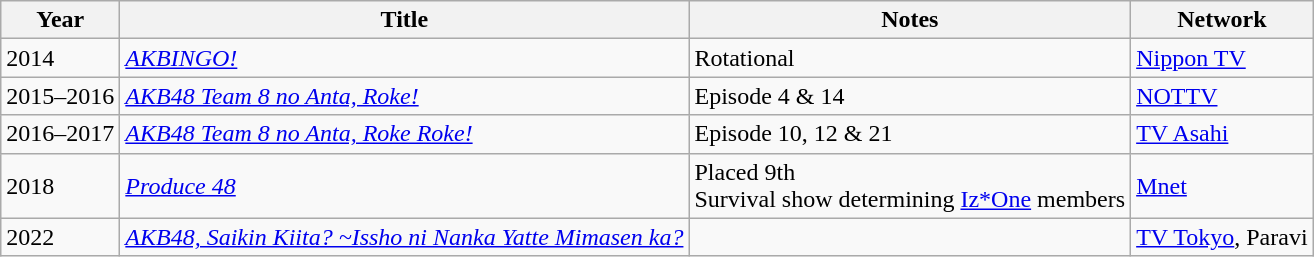<table class="wikitable">
<tr>
<th scope="col">Year</th>
<th scope="col">Title</th>
<th scope="col">Notes</th>
<th>Network</th>
</tr>
<tr>
<td>2014</td>
<td><em><a href='#'>AKBINGO!</a></em></td>
<td>Rotational</td>
<td><a href='#'>Nippon TV</a></td>
</tr>
<tr>
<td>2015–2016</td>
<td><em><a href='#'>AKB48 Team 8 no Anta, Roke!</a></em></td>
<td>Episode 4 & 14</td>
<td><a href='#'>NOTTV</a></td>
</tr>
<tr>
<td>2016–2017</td>
<td><em><a href='#'>AKB48 Team 8 no Anta, Roke Roke!</a></em></td>
<td>Episode 10, 12 & 21</td>
<td><a href='#'>TV Asahi</a></td>
</tr>
<tr>
<td>2018</td>
<td><em><a href='#'>Produce 48</a></em></td>
<td>Placed 9th <br> Survival show determining <a href='#'>Iz*One</a> members</td>
<td><a href='#'>Mnet</a></td>
</tr>
<tr>
<td>2022</td>
<td><em><a href='#'>AKB48, Saikin Kiita? ~Issho ni Nanka Yatte Mimasen ka?</a></em></td>
<td></td>
<td><a href='#'>TV Tokyo</a>, Paravi</td>
</tr>
</table>
